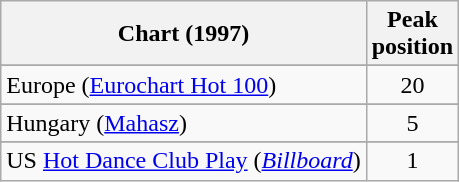<table class="wikitable sortable">
<tr>
<th>Chart (1997)</th>
<th>Peak<br>position</th>
</tr>
<tr>
</tr>
<tr>
</tr>
<tr>
</tr>
<tr>
<td>Europe (<a href='#'>Eurochart Hot 100</a>)</td>
<td style="text-align:center;">20</td>
</tr>
<tr>
</tr>
<tr>
<td>Hungary (<a href='#'>Mahasz</a>)</td>
<td style="text-align:center;">5</td>
</tr>
<tr>
</tr>
<tr>
</tr>
<tr>
</tr>
<tr>
</tr>
<tr>
</tr>
<tr>
</tr>
<tr>
</tr>
<tr>
<td>US <a href='#'>Hot Dance Club Play</a> (<em><a href='#'>Billboard</a></em>)</td>
<td style="text-align:center;">1</td>
</tr>
</table>
